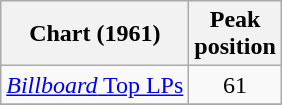<table class="wikitable">
<tr>
<th>Chart (1961)</th>
<th align="center">Peak<br>position</th>
</tr>
<tr>
<td><a href='#'><em>Billboard</em> Top LPs</a></td>
<td align="center">61</td>
</tr>
<tr>
</tr>
</table>
